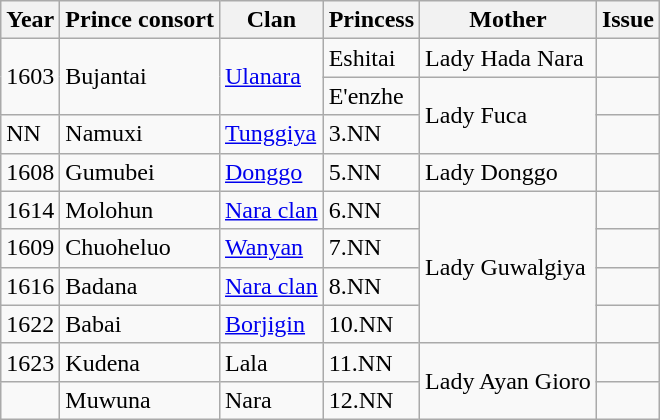<table class="wikitable">
<tr>
<th>Year</th>
<th>Prince consort</th>
<th>Clan</th>
<th>Princess</th>
<th>Mother</th>
<th>Issue</th>
</tr>
<tr>
<td rowspan="2">1603</td>
<td rowspan="2">Bujantai</td>
<td rowspan="2"><a href='#'>Ulanara</a></td>
<td>Eshitai</td>
<td>Lady Hada Nara</td>
<td></td>
</tr>
<tr>
<td>E'enzhe</td>
<td rowspan="2">Lady Fuca</td>
<td></td>
</tr>
<tr>
<td>NN</td>
<td>Namuxi</td>
<td><a href='#'>Tunggiya</a></td>
<td>3.NN</td>
<td></td>
</tr>
<tr>
<td>1608</td>
<td>Gumubei</td>
<td><a href='#'>Donggo</a></td>
<td>5.NN</td>
<td>Lady Donggo</td>
<td></td>
</tr>
<tr>
<td>1614</td>
<td>Molohun</td>
<td><a href='#'>Nara clan</a></td>
<td>6.NN</td>
<td rowspan="4">Lady Guwalgiya</td>
<td></td>
</tr>
<tr>
<td>1609</td>
<td>Chuoheluo</td>
<td><a href='#'>Wanyan</a></td>
<td>7.NN</td>
<td></td>
</tr>
<tr>
<td>1616</td>
<td>Badana</td>
<td><a href='#'>Nara clan</a></td>
<td>8.NN</td>
<td></td>
</tr>
<tr>
<td>1622</td>
<td>Babai</td>
<td><a href='#'>Borjigin</a></td>
<td>10.NN</td>
<td></td>
</tr>
<tr>
<td>1623</td>
<td>Kudena</td>
<td>Lala</td>
<td>11.NN</td>
<td rowspan="2">Lady Ayan Gioro</td>
<td></td>
</tr>
<tr>
<td></td>
<td>Muwuna</td>
<td>Nara</td>
<td>12.NN</td>
<td></td>
</tr>
</table>
